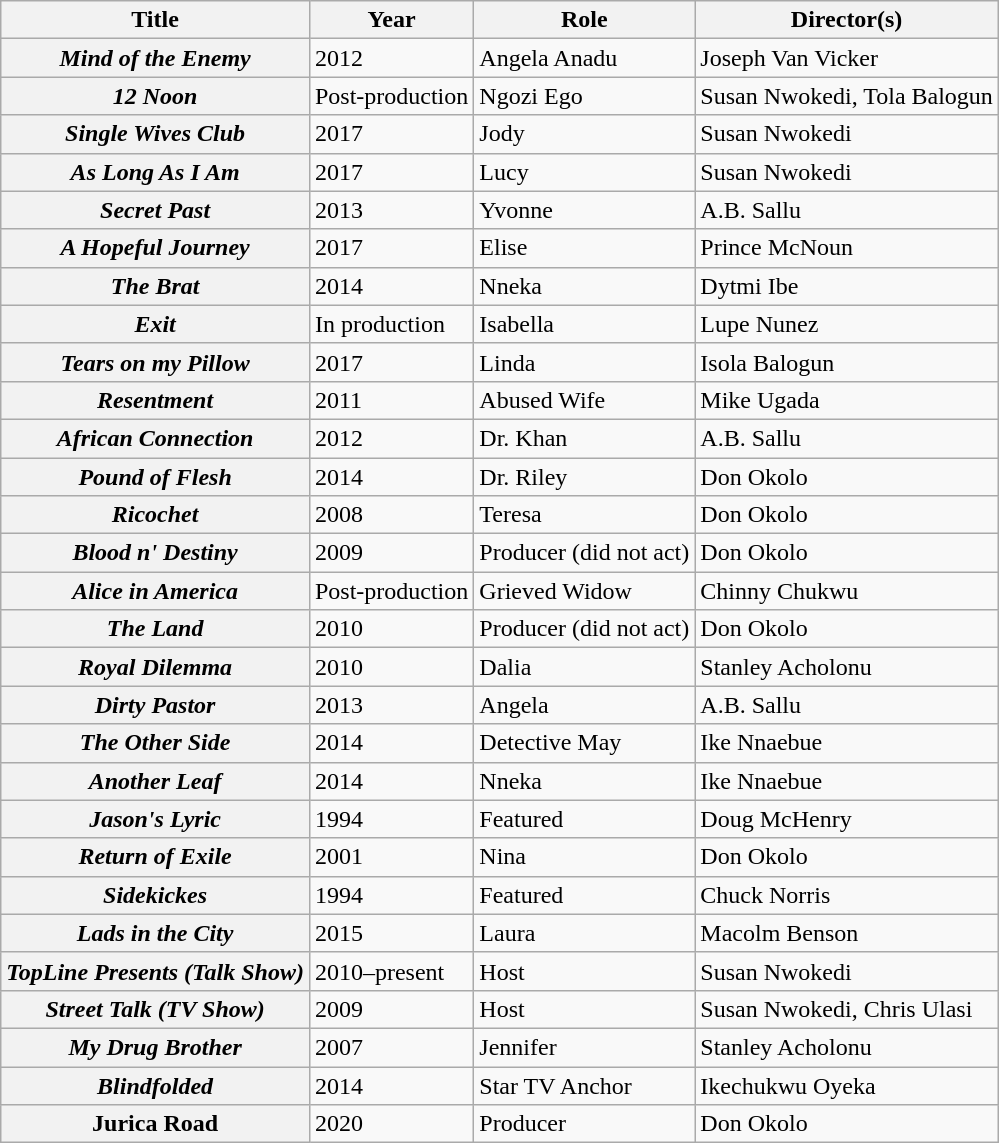<table class="wikitable plainrowheaders sortable" style="margin-right: 0;">
<tr>
<th scope="col">Title</th>
<th scope="col">Year</th>
<th scope="col">Role</th>
<th scope="col">Director(s)</th>
</tr>
<tr>
<th scope="row"><em>Mind of the Enemy</em></th>
<td>2012</td>
<td>Angela Anadu</td>
<td>Joseph Van Vicker</td>
</tr>
<tr>
<th scope="row"><em>12 Noon</em></th>
<td>Post-production</td>
<td>Ngozi Ego</td>
<td>Susan Nwokedi, Tola Balogun</td>
</tr>
<tr>
<th scope="row"><em>Single Wives Club</em></th>
<td>2017</td>
<td>Jody</td>
<td>Susan Nwokedi</td>
</tr>
<tr>
<th scope="row"><em>As Long As I Am</em></th>
<td>2017</td>
<td>Lucy</td>
<td>Susan Nwokedi</td>
</tr>
<tr>
<th scope="row"><em>Secret Past</em></th>
<td>2013</td>
<td>Yvonne</td>
<td>A.B. Sallu</td>
</tr>
<tr>
<th scope="row"><em>A Hopeful Journey</em></th>
<td>2017</td>
<td>Elise</td>
<td>Prince McNoun</td>
</tr>
<tr>
<th scope="row"><em>The Brat</em></th>
<td>2014</td>
<td>Nneka</td>
<td>Dytmi Ibe</td>
</tr>
<tr>
<th scope="row"><em>Exit</em></th>
<td>In production</td>
<td>Isabella</td>
<td>Lupe Nunez</td>
</tr>
<tr>
<th scope="row"><em>Tears on my Pillow</em></th>
<td>2017</td>
<td>Linda</td>
<td>Isola Balogun</td>
</tr>
<tr>
<th scope="row"><em>Resentment</em></th>
<td>2011</td>
<td>Abused Wife</td>
<td>Mike Ugada</td>
</tr>
<tr>
<th scope="row"><em>African Connection</em></th>
<td>2012</td>
<td>Dr. Khan</td>
<td>A.B. Sallu</td>
</tr>
<tr>
<th scope="row"><em>Pound of Flesh</em></th>
<td>2014</td>
<td>Dr. Riley</td>
<td>Don Okolo</td>
</tr>
<tr>
<th scope="row"><em>Ricochet</em></th>
<td>2008</td>
<td>Teresa</td>
<td>Don Okolo</td>
</tr>
<tr>
<th scope="row"><em>Blood n' Destiny</em></th>
<td>2009</td>
<td>Producer (did not act)</td>
<td>Don Okolo</td>
</tr>
<tr>
<th scope="row"><em>Alice in America</em></th>
<td>Post-production</td>
<td>Grieved Widow</td>
<td>Chinny Chukwu</td>
</tr>
<tr>
<th scope="row"><em>The Land</em></th>
<td>2010</td>
<td>Producer (did not act)</td>
<td>Don Okolo</td>
</tr>
<tr>
<th scope="row"><em>Royal Dilemma</em></th>
<td>2010</td>
<td>Dalia</td>
<td>Stanley Acholonu</td>
</tr>
<tr>
<th scope="row"><em>Dirty Pastor</em></th>
<td>2013</td>
<td>Angela</td>
<td>A.B. Sallu</td>
</tr>
<tr>
<th scope="row"><em>The Other Side</em></th>
<td>2014</td>
<td>Detective May</td>
<td>Ike Nnaebue</td>
</tr>
<tr>
<th scope="row"><em>Another Leaf</em></th>
<td>2014</td>
<td>Nneka</td>
<td>Ike Nnaebue</td>
</tr>
<tr>
<th scope="row"><em>Jason's Lyric</em></th>
<td>1994</td>
<td>Featured</td>
<td>Doug McHenry</td>
</tr>
<tr>
<th scope="row"><em>Return of Exile</em></th>
<td>2001</td>
<td>Nina</td>
<td>Don Okolo</td>
</tr>
<tr>
<th scope="row"><em>Sidekickes</em></th>
<td>1994</td>
<td>Featured</td>
<td>Chuck Norris</td>
</tr>
<tr>
<th scope="row"><em>Lads in the City</em></th>
<td>2015</td>
<td>Laura</td>
<td>Macolm Benson</td>
</tr>
<tr>
<th scope="row"><em>TopLine Presents (Talk Show)</em></th>
<td>2010–present</td>
<td>Host</td>
<td>Susan Nwokedi</td>
</tr>
<tr>
<th scope="row"><em>Street Talk (TV Show)</em></th>
<td>2009</td>
<td>Host</td>
<td>Susan Nwokedi, Chris Ulasi</td>
</tr>
<tr>
<th scope="row"><em>My Drug Brother</em></th>
<td>2007</td>
<td>Jennifer</td>
<td>Stanley Acholonu</td>
</tr>
<tr>
<th scope="row"><em>Blindfolded</em></th>
<td>2014</td>
<td>Star TV Anchor</td>
<td>Ikechukwu Oyeka</td>
</tr>
<tr>
<th>Jurica Road</th>
<td>2020</td>
<td>Producer</td>
<td>Don Okolo</td>
</tr>
</table>
